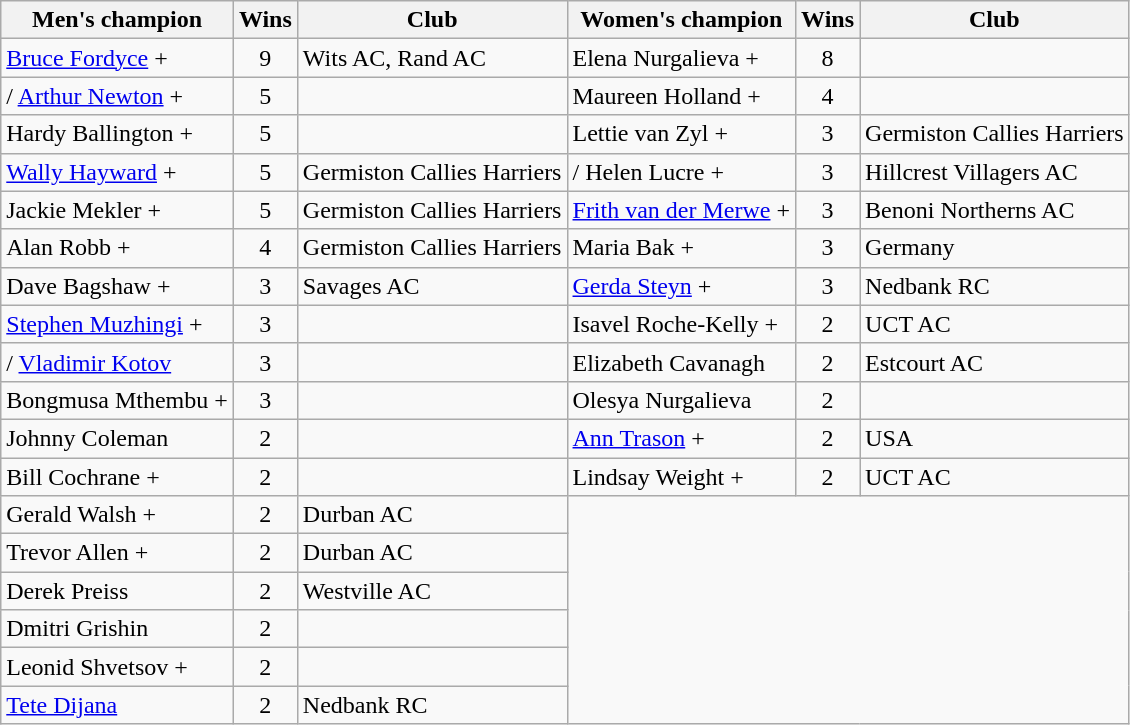<table class="wikitable">
<tr>
<th>Men's champion</th>
<th>Wins</th>
<th>Club</th>
<th>Women's champion</th>
<th>Wins</th>
<th>Club</th>
</tr>
<tr>
<td> <a href='#'>Bruce Fordyce</a> +</td>
<td align=center>9</td>
<td>Wits AC, Rand AC</td>
<td> Elena Nurgalieva +</td>
<td align=center>8</td>
<td></td>
</tr>
<tr>
<td>/ <a href='#'>Arthur Newton</a> +</td>
<td align=center>5</td>
<td></td>
<td> Maureen Holland +</td>
<td align=center>4</td>
<td></td>
</tr>
<tr>
<td> Hardy Ballington +</td>
<td align=center>5</td>
<td></td>
<td> Lettie van Zyl +</td>
<td align=center>3</td>
<td>Germiston Callies Harriers</td>
</tr>
<tr>
<td> <a href='#'>Wally Hayward</a> +</td>
<td align=center>5</td>
<td>Germiston Callies Harriers</td>
<td>/ Helen Lucre +</td>
<td align=center>3</td>
<td>Hillcrest Villagers AC</td>
</tr>
<tr>
<td> Jackie Mekler +</td>
<td align=center>5</td>
<td>Germiston Callies Harriers</td>
<td> <a href='#'>Frith van der Merwe</a> +</td>
<td align=center>3</td>
<td>Benoni Northerns AC</td>
</tr>
<tr>
<td> Alan Robb +</td>
<td align=center>4</td>
<td>Germiston Callies Harriers</td>
<td> Maria Bak +</td>
<td align=center>3</td>
<td>Germany</td>
</tr>
<tr>
<td> Dave Bagshaw +</td>
<td align=center>3</td>
<td>Savages AC</td>
<td> <a href='#'>Gerda Steyn</a> +</td>
<td align=center>3</td>
<td>Nedbank RC</td>
</tr>
<tr>
<td> <a href='#'>Stephen Muzhingi</a> +</td>
<td align=center>3</td>
<td></td>
<td> Isavel Roche-Kelly +</td>
<td align=center>2</td>
<td>UCT AC</td>
</tr>
<tr>
<td>/ <a href='#'>Vladimir Kotov</a></td>
<td align=center>3</td>
<td></td>
<td> Elizabeth Cavanagh</td>
<td align=center>2</td>
<td>Estcourt AC</td>
</tr>
<tr>
<td> Bongmusa Mthembu +</td>
<td align=center>3</td>
<td></td>
<td> Olesya Nurgalieva</td>
<td align=center>2</td>
<td></td>
</tr>
<tr>
<td> Johnny Coleman</td>
<td align=center>2</td>
<td></td>
<td> <a href='#'>Ann Trason</a> +</td>
<td align=center>2</td>
<td>USA</td>
</tr>
<tr>
<td> Bill Cochrane +</td>
<td align=center>2</td>
<td></td>
<td> Lindsay Weight +</td>
<td align=center>2</td>
<td>UCT AC</td>
</tr>
<tr>
<td> Gerald Walsh +</td>
<td align=center>2</td>
<td>Durban AC</td>
</tr>
<tr>
<td> Trevor Allen +</td>
<td align=center>2</td>
<td>Durban AC</td>
</tr>
<tr>
<td> Derek Preiss</td>
<td align=center>2</td>
<td>Westville AC</td>
</tr>
<tr>
<td> Dmitri Grishin</td>
<td align=center>2</td>
<td></td>
</tr>
<tr>
<td> Leonid Shvetsov +</td>
<td align=center>2</td>
<td></td>
</tr>
<tr>
<td> <a href='#'>Tete Dijana</a></td>
<td align=center>2</td>
<td>Nedbank RC</td>
</tr>
</table>
